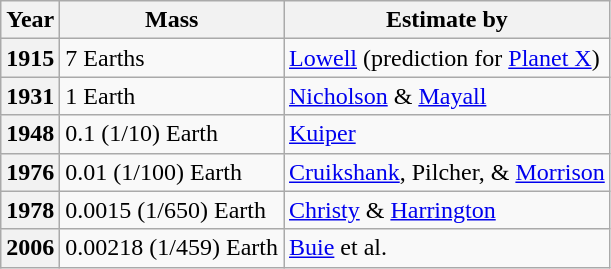<table class="wikitable plainrowheaders floatright" style="clear:right;">
<tr>
<th scope="col">Year</th>
<th scope="col">Mass</th>
<th scope="col">Estimate by</th>
</tr>
<tr>
<th scope="row">1915</th>
<td>7 Earths</td>
<td><a href='#'>Lowell</a> (prediction for <a href='#'>Planet X</a>)</td>
</tr>
<tr>
<th scope="row">1931</th>
<td>1 Earth</td>
<td><a href='#'>Nicholson</a> & <a href='#'>Mayall</a></td>
</tr>
<tr>
<th scope="row">1948</th>
<td>0.1 (1/10) Earth</td>
<td><a href='#'>Kuiper</a></td>
</tr>
<tr>
<th scope="row">1976</th>
<td>0.01 (1/100) Earth</td>
<td><a href='#'>Cruikshank</a>, Pilcher, & <a href='#'>Morrison</a></td>
</tr>
<tr>
<th scope="row">1978</th>
<td>0.0015 (1/650) Earth</td>
<td><a href='#'>Christy</a> & <a href='#'>Harrington</a></td>
</tr>
<tr>
<th scope="row">2006</th>
<td>0.00218 (1/459) Earth</td>
<td><a href='#'>Buie</a> et al.</td>
</tr>
</table>
